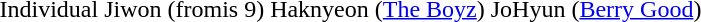<table>
<tr>
<td>Individual</td>
<td>Jiwon (fromis 9)</td>
<td>Haknyeon (<a href='#'>The Boyz</a>)</td>
<td>JoHyun (<a href='#'>Berry Good</a>)</td>
</tr>
</table>
